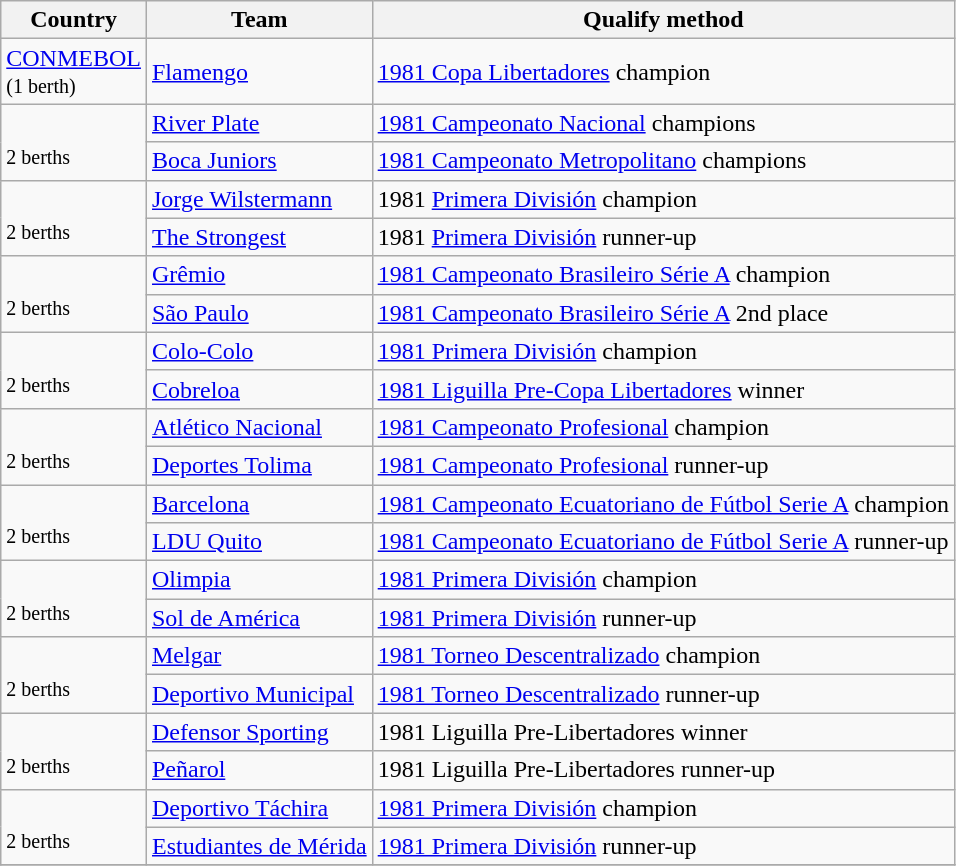<table class="wikitable">
<tr>
<th>Country</th>
<th>Team</th>
<th>Qualify method</th>
</tr>
<tr>
<td><a href='#'>CONMEBOL</a><br><small>(1 berth)</small></td>
<td><a href='#'>Flamengo</a></td>
<td><a href='#'>1981 Copa Libertadores</a> champion</td>
</tr>
<tr>
<td rowspan="2"><br><small>2 berths</small></td>
<td><a href='#'>River Plate</a></td>
<td><a href='#'>1981 Campeonato Nacional</a> champions</td>
</tr>
<tr>
<td><a href='#'>Boca Juniors</a></td>
<td><a href='#'>1981 Campeonato Metropolitano</a> champions</td>
</tr>
<tr>
<td rowspan="2"><br><small>2 berths</small></td>
<td><a href='#'>Jorge Wilstermann</a></td>
<td>1981 <a href='#'>Primera División</a> champion</td>
</tr>
<tr>
<td><a href='#'>The Strongest</a></td>
<td>1981 <a href='#'>Primera División</a> runner-up</td>
</tr>
<tr>
<td rowspan="2"><br><small>2 berths</small></td>
<td><a href='#'>Grêmio</a></td>
<td><a href='#'>1981 Campeonato Brasileiro Série A</a> champion</td>
</tr>
<tr>
<td><a href='#'>São Paulo</a></td>
<td><a href='#'>1981 Campeonato Brasileiro Série A</a> 2nd place</td>
</tr>
<tr>
<td rowspan="2"><br><small>2 berths</small></td>
<td><a href='#'>Colo-Colo</a></td>
<td><a href='#'>1981 Primera División</a> champion</td>
</tr>
<tr>
<td><a href='#'>Cobreloa</a></td>
<td><a href='#'>1981 Liguilla Pre-Copa Libertadores</a> winner</td>
</tr>
<tr>
<td rowspan="2"><br><small>2 berths</small></td>
<td><a href='#'>Atlético Nacional</a></td>
<td><a href='#'>1981 Campeonato Profesional</a> champion</td>
</tr>
<tr>
<td><a href='#'>Deportes Tolima</a></td>
<td><a href='#'>1981 Campeonato Profesional</a> runner-up</td>
</tr>
<tr>
<td rowspan="2"><br><small>2 berths</small></td>
<td><a href='#'>Barcelona</a></td>
<td><a href='#'>1981 Campeonato Ecuatoriano de Fútbol Serie A</a> champion</td>
</tr>
<tr>
<td><a href='#'>LDU Quito</a></td>
<td><a href='#'>1981 Campeonato Ecuatoriano de Fútbol Serie A</a> runner-up</td>
</tr>
<tr>
<td rowspan="2"><br><small>2 berths</small></td>
<td><a href='#'>Olimpia</a></td>
<td><a href='#'>1981 Primera División</a> champion</td>
</tr>
<tr>
<td><a href='#'>Sol de América</a></td>
<td><a href='#'>1981 Primera División</a> runner-up</td>
</tr>
<tr>
<td rowspan="2"><br><small>2 berths</small></td>
<td><a href='#'>Melgar</a></td>
<td><a href='#'>1981 Torneo Descentralizado</a> champion</td>
</tr>
<tr>
<td><a href='#'>Deportivo Municipal</a></td>
<td><a href='#'>1981 Torneo Descentralizado</a> runner-up</td>
</tr>
<tr>
<td rowspan="2"><br><small>2 berths</small></td>
<td><a href='#'>Defensor Sporting</a></td>
<td>1981 Liguilla Pre-Libertadores winner</td>
</tr>
<tr>
<td><a href='#'>Peñarol</a></td>
<td>1981 Liguilla Pre-Libertadores runner-up</td>
</tr>
<tr>
<td rowspan="2"><br><small>2 berths</small></td>
<td><a href='#'>Deportivo Táchira</a></td>
<td><a href='#'>1981 Primera División</a> champion</td>
</tr>
<tr>
<td><a href='#'>Estudiantes de Mérida</a></td>
<td><a href='#'>1981 Primera División</a> runner-up</td>
</tr>
<tr>
</tr>
</table>
